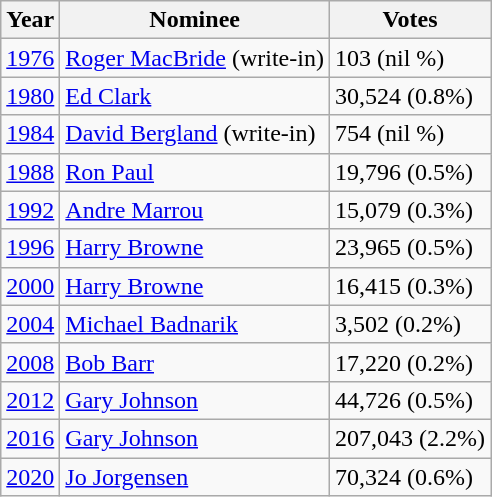<table class="wikitable">
<tr>
<th>Year</th>
<th>Nominee</th>
<th>Votes</th>
</tr>
<tr>
<td><a href='#'>1976</a></td>
<td><a href='#'>Roger MacBride</a> (write-in)</td>
<td>103 (nil %)</td>
</tr>
<tr>
<td><a href='#'>1980</a></td>
<td><a href='#'>Ed Clark</a></td>
<td>30,524 (0.8%)</td>
</tr>
<tr>
<td><a href='#'>1984</a></td>
<td><a href='#'>David Bergland</a> (write-in)</td>
<td>754 (nil %)</td>
</tr>
<tr>
<td><a href='#'>1988</a></td>
<td><a href='#'>Ron Paul</a></td>
<td>19,796 (0.5%)</td>
</tr>
<tr>
<td><a href='#'>1992</a></td>
<td><a href='#'>Andre Marrou</a></td>
<td>15,079 (0.3%)</td>
</tr>
<tr>
<td><a href='#'>1996</a></td>
<td><a href='#'>Harry Browne</a></td>
<td>23,965 (0.5%)</td>
</tr>
<tr>
<td><a href='#'>2000</a></td>
<td><a href='#'>Harry Browne</a></td>
<td>16,415 (0.3%)</td>
</tr>
<tr>
<td><a href='#'>2004</a></td>
<td><a href='#'>Michael Badnarik</a></td>
<td>3,502 (0.2%)</td>
</tr>
<tr>
<td><a href='#'>2008</a></td>
<td><a href='#'>Bob Barr</a></td>
<td>17,220 (0.2%)</td>
</tr>
<tr>
<td><a href='#'>2012</a></td>
<td><a href='#'>Gary Johnson</a></td>
<td>44,726 (0.5%)</td>
</tr>
<tr>
<td><a href='#'>2016</a></td>
<td><a href='#'>Gary Johnson</a></td>
<td>207,043 (2.2%)</td>
</tr>
<tr>
<td><a href='#'>2020</a></td>
<td><a href='#'>Jo Jorgensen</a></td>
<td>70,324 (0.6%)</td>
</tr>
</table>
